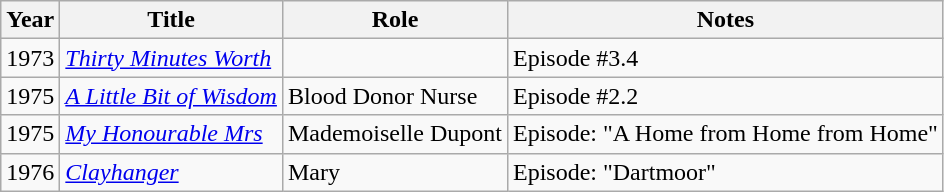<table class="wikitable sortable">
<tr>
<th>Year</th>
<th>Title</th>
<th>Role</th>
<th>Notes</th>
</tr>
<tr>
<td>1973</td>
<td><em><a href='#'>Thirty Minutes Worth</a></em></td>
<td></td>
<td>Episode #3.4</td>
</tr>
<tr>
<td>1975</td>
<td><em><a href='#'>A Little Bit of Wisdom</a></em></td>
<td>Blood Donor Nurse</td>
<td>Episode #2.2</td>
</tr>
<tr>
<td>1975</td>
<td><em><a href='#'>My Honourable Mrs</a></em></td>
<td>Mademoiselle Dupont</td>
<td>Episode: "A Home from Home from Home"</td>
</tr>
<tr>
<td>1976</td>
<td><em><a href='#'>Clayhanger</a></em></td>
<td>Mary</td>
<td>Episode: "Dartmoor"</td>
</tr>
</table>
